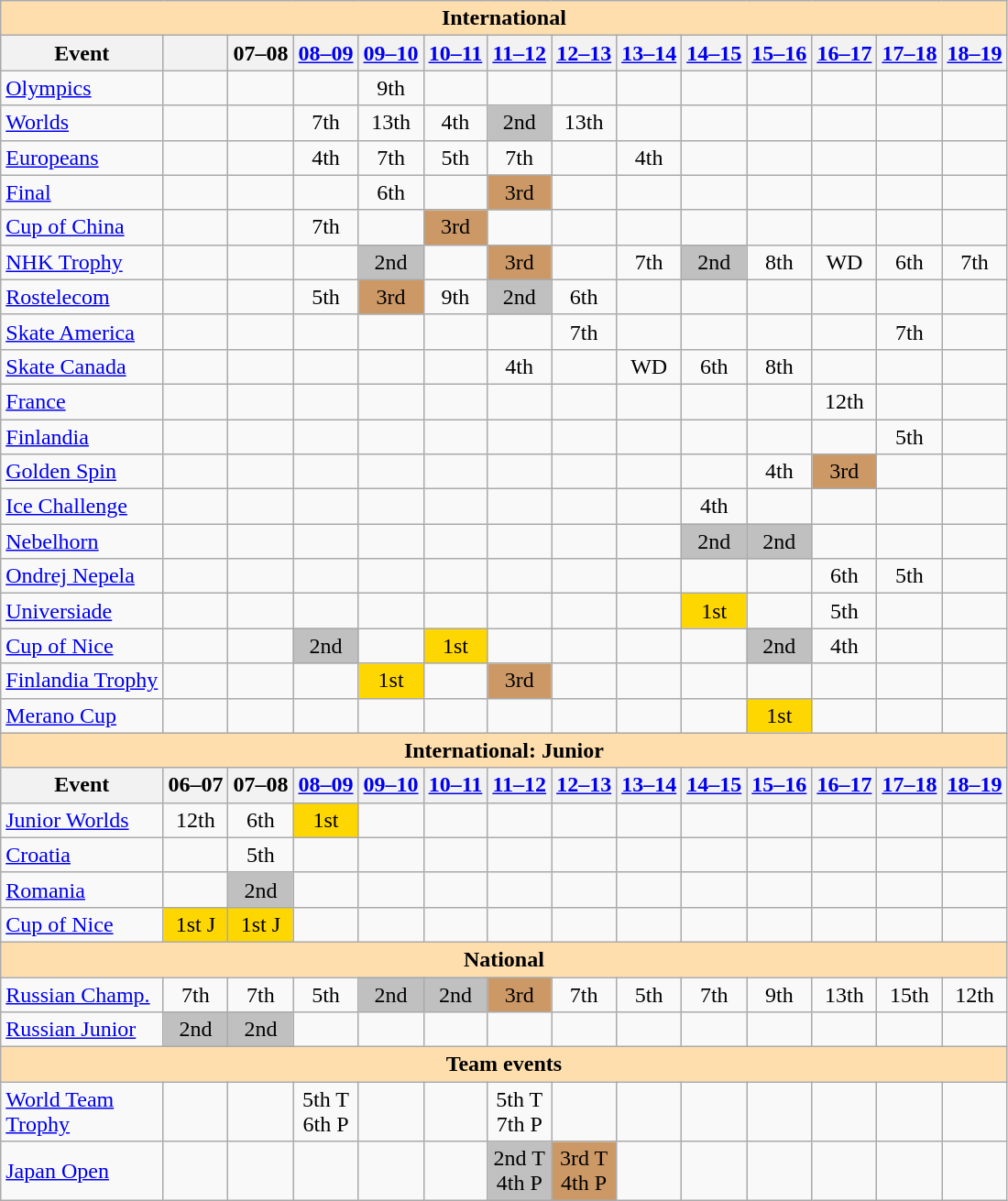<table class="wikitable" style="text-align:center">
<tr>
<th style="background-color: #ffdead; " colspan=14 align=center>International</th>
</tr>
<tr>
<th>Event</th>
<th></th>
<th>07–08</th>
<th><a href='#'>08–09</a></th>
<th><a href='#'>09–10</a></th>
<th><a href='#'>10–11</a></th>
<th><a href='#'>11–12</a></th>
<th><a href='#'>12–13</a></th>
<th><a href='#'>13–14</a></th>
<th><a href='#'>14–15</a></th>
<th><a href='#'>15–16</a></th>
<th><a href='#'>16–17</a></th>
<th><a href='#'>17–18</a></th>
<th><a href='#'>18–19</a></th>
</tr>
<tr>
<td align=left><a href='#'>Olympics</a></td>
<td></td>
<td></td>
<td></td>
<td>9th</td>
<td></td>
<td></td>
<td></td>
<td></td>
<td></td>
<td></td>
<td></td>
<td></td>
<td></td>
</tr>
<tr>
<td align=left><a href='#'>Worlds</a></td>
<td></td>
<td></td>
<td>7th</td>
<td>13th</td>
<td>4th</td>
<td bgcolor=silver>2nd</td>
<td>13th</td>
<td></td>
<td></td>
<td></td>
<td></td>
<td></td>
<td></td>
</tr>
<tr>
<td align=left><a href='#'>Europeans</a></td>
<td></td>
<td></td>
<td>4th</td>
<td>7th</td>
<td>5th</td>
<td>7th</td>
<td></td>
<td>4th</td>
<td></td>
<td></td>
<td></td>
<td></td>
<td></td>
</tr>
<tr>
<td align=left> <a href='#'>Final</a></td>
<td></td>
<td></td>
<td></td>
<td>6th</td>
<td></td>
<td bgcolor=cc9966>3rd</td>
<td></td>
<td></td>
<td></td>
<td></td>
<td></td>
<td></td>
<td></td>
</tr>
<tr>
<td align=left> <a href='#'>Cup of China</a></td>
<td></td>
<td></td>
<td>7th</td>
<td></td>
<td bgcolor=cc9966>3rd</td>
<td></td>
<td></td>
<td></td>
<td></td>
<td></td>
<td></td>
<td></td>
<td></td>
</tr>
<tr>
<td align=left> <a href='#'>NHK Trophy</a></td>
<td></td>
<td></td>
<td></td>
<td bgcolor=silver>2nd</td>
<td></td>
<td bgcolor=cc9966>3rd</td>
<td></td>
<td>7th</td>
<td bgcolor=silver>2nd</td>
<td>8th</td>
<td>WD</td>
<td>6th</td>
<td>7th</td>
</tr>
<tr>
<td align=left> <a href='#'>Rostelecom</a></td>
<td></td>
<td></td>
<td>5th</td>
<td bgcolor=cc9966>3rd</td>
<td>9th</td>
<td bgcolor=silver>2nd</td>
<td>6th</td>
<td></td>
<td></td>
<td></td>
<td></td>
<td></td>
<td></td>
</tr>
<tr>
<td align=left> <a href='#'>Skate America</a></td>
<td></td>
<td></td>
<td></td>
<td></td>
<td></td>
<td></td>
<td>7th</td>
<td></td>
<td></td>
<td></td>
<td></td>
<td>7th</td>
<td></td>
</tr>
<tr>
<td align=left> <a href='#'>Skate Canada</a></td>
<td></td>
<td></td>
<td></td>
<td></td>
<td></td>
<td>4th</td>
<td></td>
<td>WD</td>
<td>6th</td>
<td>8th</td>
<td></td>
<td></td>
<td></td>
</tr>
<tr>
<td align=left> <a href='#'>France</a></td>
<td></td>
<td></td>
<td></td>
<td></td>
<td></td>
<td></td>
<td></td>
<td></td>
<td></td>
<td></td>
<td>12th</td>
<td></td>
<td></td>
</tr>
<tr>
<td align=left> <a href='#'>Finlandia</a></td>
<td></td>
<td></td>
<td></td>
<td></td>
<td></td>
<td></td>
<td></td>
<td></td>
<td></td>
<td></td>
<td></td>
<td>5th</td>
<td></td>
</tr>
<tr>
<td align=left> <a href='#'>Golden Spin</a></td>
<td></td>
<td></td>
<td></td>
<td></td>
<td></td>
<td></td>
<td></td>
<td></td>
<td></td>
<td>4th</td>
<td bgcolor=cc9966>3rd</td>
<td></td>
<td></td>
</tr>
<tr>
<td align=left> <a href='#'>Ice Challenge</a></td>
<td></td>
<td></td>
<td></td>
<td></td>
<td></td>
<td></td>
<td></td>
<td></td>
<td>4th</td>
<td></td>
<td></td>
<td></td>
<td></td>
</tr>
<tr>
<td align=left> <a href='#'>Nebelhorn</a></td>
<td></td>
<td></td>
<td></td>
<td></td>
<td></td>
<td></td>
<td></td>
<td></td>
<td bgcolor=silver>2nd</td>
<td bgcolor=silver>2nd</td>
<td></td>
<td></td>
<td></td>
</tr>
<tr>
<td align=left> <a href='#'>Ondrej Nepela</a></td>
<td></td>
<td></td>
<td></td>
<td></td>
<td></td>
<td></td>
<td></td>
<td></td>
<td></td>
<td></td>
<td>6th</td>
<td>5th</td>
<td></td>
</tr>
<tr>
<td align=left><a href='#'>Universiade</a></td>
<td></td>
<td></td>
<td></td>
<td></td>
<td></td>
<td></td>
<td></td>
<td></td>
<td bgcolor=gold>1st</td>
<td></td>
<td>5th</td>
<td></td>
<td></td>
</tr>
<tr>
<td align=left><a href='#'>Cup of Nice</a></td>
<td></td>
<td></td>
<td bgcolor=silver>2nd</td>
<td></td>
<td bgcolor=gold>1st</td>
<td></td>
<td></td>
<td></td>
<td></td>
<td bgcolor=silver>2nd</td>
<td>4th</td>
<td></td>
<td></td>
</tr>
<tr>
<td align=left><a href='#'>Finlandia Trophy</a></td>
<td></td>
<td></td>
<td></td>
<td bgcolor=gold>1st</td>
<td></td>
<td bgcolor=cc9966>3rd</td>
<td></td>
<td></td>
<td></td>
<td></td>
<td></td>
<td></td>
<td></td>
</tr>
<tr>
<td align=left><a href='#'>Merano Cup</a></td>
<td></td>
<td></td>
<td></td>
<td></td>
<td></td>
<td></td>
<td></td>
<td></td>
<td></td>
<td bgcolor=gold>1st</td>
<td></td>
<td></td>
<td></td>
</tr>
<tr>
<th style="background-color: #ffdead; " colspan=14 align=center>International: Junior</th>
</tr>
<tr>
<th>Event</th>
<th>06–07</th>
<th>07–08</th>
<th><a href='#'>08–09</a></th>
<th><a href='#'>09–10</a></th>
<th><a href='#'>10–11</a></th>
<th><a href='#'>11–12</a></th>
<th><a href='#'>12–13</a></th>
<th><a href='#'>13–14</a></th>
<th><a href='#'>14–15</a></th>
<th><a href='#'>15–16</a></th>
<th><a href='#'>16–17</a></th>
<th><a href='#'>17–18</a></th>
<th><a href='#'>18–19</a></th>
</tr>
<tr>
<td align=left><a href='#'>Junior Worlds</a></td>
<td>12th</td>
<td>6th</td>
<td bgcolor=gold>1st</td>
<td></td>
<td></td>
<td></td>
<td></td>
<td></td>
<td></td>
<td></td>
<td></td>
<td></td>
<td></td>
</tr>
<tr>
<td align=left> <a href='#'>Croatia</a></td>
<td></td>
<td>5th</td>
<td></td>
<td></td>
<td></td>
<td></td>
<td></td>
<td></td>
<td></td>
<td></td>
<td></td>
<td></td>
<td></td>
</tr>
<tr>
<td align=left> <a href='#'>Romania</a></td>
<td></td>
<td bgcolor=silver>2nd</td>
<td></td>
<td></td>
<td></td>
<td></td>
<td></td>
<td></td>
<td></td>
<td></td>
<td></td>
<td></td>
<td></td>
</tr>
<tr>
<td align=left><a href='#'>Cup of Nice</a></td>
<td bgcolor=gold>1st J</td>
<td bgcolor=gold>1st J</td>
<td></td>
<td></td>
<td></td>
<td></td>
<td></td>
<td></td>
<td></td>
<td></td>
<td></td>
<td></td>
<td></td>
</tr>
<tr>
<th style="background-color: #ffdead; " colspan=14 align=center>National</th>
</tr>
<tr>
<td align=left><a href='#'>Russian Champ.</a></td>
<td>7th</td>
<td>7th</td>
<td>5th</td>
<td bgcolor=silver>2nd</td>
<td bgcolor=silver>2nd</td>
<td bgcolor=cc9966>3rd</td>
<td>7th</td>
<td>5th</td>
<td>7th</td>
<td>9th</td>
<td>13th</td>
<td>15th</td>
<td>12th</td>
</tr>
<tr>
<td align=left><a href='#'>Russian Junior</a></td>
<td bgcolor=silver>2nd</td>
<td bgcolor=silver>2nd</td>
<td></td>
<td></td>
<td></td>
<td></td>
<td></td>
<td></td>
<td></td>
<td></td>
<td></td>
<td></td>
<td></td>
</tr>
<tr>
<th style="background-color: #ffdead; " colspan=14 align=center>Team events</th>
</tr>
<tr>
<td align=left><a href='#'>World Team<br>Trophy</a></td>
<td></td>
<td></td>
<td>5th T <br>6th P</td>
<td></td>
<td></td>
<td>5th T <br>7th P</td>
<td></td>
<td></td>
<td></td>
<td></td>
<td></td>
<td></td>
<td></td>
</tr>
<tr>
<td align=left><a href='#'>Japan Open</a></td>
<td></td>
<td></td>
<td></td>
<td></td>
<td></td>
<td bgcolor=silver>2nd T <br>4th P</td>
<td bgcolor=cc9966>3rd T <br>4th P</td>
<td></td>
<td></td>
<td></td>
<td></td>
<td></td>
<td></td>
</tr>
</table>
